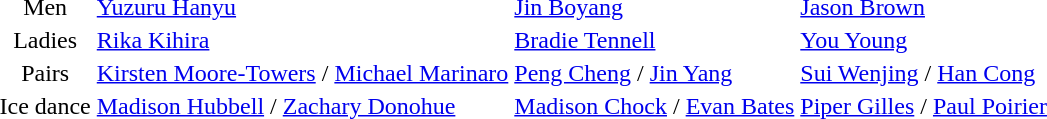<table>
<tr>
<td align=center>Men</td>
<td> <a href='#'>Yuzuru Hanyu</a></td>
<td> <a href='#'>Jin Boyang</a></td>
<td> <a href='#'>Jason Brown</a></td>
</tr>
<tr>
<td align=center>Ladies</td>
<td> <a href='#'>Rika Kihira</a></td>
<td> <a href='#'>Bradie Tennell</a></td>
<td> <a href='#'>You Young</a></td>
</tr>
<tr>
<td align=center>Pairs</td>
<td> <a href='#'>Kirsten Moore-Towers</a> / <a href='#'>Michael Marinaro</a></td>
<td> <a href='#'>Peng Cheng</a> / <a href='#'>Jin Yang</a></td>
<td> <a href='#'>Sui Wenjing</a> / <a href='#'>Han Cong</a></td>
</tr>
<tr>
<td align=center>Ice dance</td>
<td> <a href='#'>Madison Hubbell</a> / <a href='#'>Zachary Donohue</a></td>
<td> <a href='#'>Madison Chock</a> / <a href='#'>Evan Bates</a></td>
<td> <a href='#'>Piper Gilles</a> / <a href='#'>Paul Poirier</a></td>
</tr>
</table>
